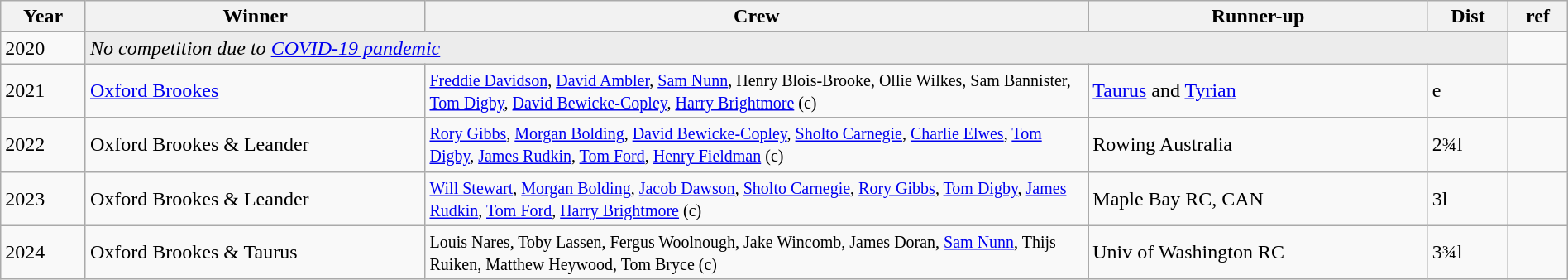<table class="wikitable" width="100%">
<tr>
<th width=30>Year</th>
<th width=150>Winner</th>
<th width=300>Crew</th>
<th width=150>Runner-up</th>
<th width=30>Dist</th>
<th width=20>ref</th>
</tr>
<tr>
<td>2020</td>
<td colspan=4 bgcolor="ececec"><em>No competition due to <a href='#'>COVID-19 pandemic</a></em></td>
<td></td>
</tr>
<tr>
<td>2021</td>
<td><a href='#'>Oxford Brookes</a></td>
<td><small><a href='#'>Freddie Davidson</a>, <a href='#'>David Ambler</a>, <a href='#'>Sam Nunn</a>, Henry Blois-Brooke, Ollie Wilkes, Sam Bannister, <a href='#'>Tom Digby</a>, <a href='#'>David Bewicke-Copley</a>, <a href='#'>Harry Brightmore</a> (c)</small></td>
<td><a href='#'>Taurus</a> and <a href='#'>Tyrian</a></td>
<td>e</td>
<td></td>
</tr>
<tr>
<td>2022</td>
<td>Oxford Brookes & Leander</td>
<td><small><a href='#'>Rory Gibbs</a>, <a href='#'>Morgan Bolding</a>, <a href='#'>David Bewicke-Copley</a>, <a href='#'>Sholto Carnegie</a>, <a href='#'>Charlie Elwes</a>, <a href='#'>Tom Digby</a>, <a href='#'>James Rudkin</a>, <a href='#'>Tom Ford</a>, <a href='#'>Henry Fieldman</a> (c)</small></td>
<td>Rowing Australia</td>
<td>2¾l</td>
<td></td>
</tr>
<tr>
<td>2023</td>
<td>Oxford Brookes & Leander</td>
<td><small><a href='#'>Will Stewart</a>, <a href='#'>Morgan Bolding</a>, <a href='#'>Jacob Dawson</a>, <a href='#'>Sholto Carnegie</a>, <a href='#'>Rory Gibbs</a>, <a href='#'>Tom Digby</a>, <a href='#'>James Rudkin</a>, <a href='#'>Tom Ford</a>, <a href='#'>Harry Brightmore</a> (c)</small></td>
<td>Maple Bay RC, CAN</td>
<td>3l</td>
<td></td>
</tr>
<tr>
<td>2024</td>
<td>Oxford Brookes & Taurus</td>
<td><small>Louis Nares, Toby Lassen, Fergus Woolnough, Jake Wincomb, James Doran, <a href='#'>Sam Nunn</a>, Thijs Ruiken, Matthew Heywood, Tom Bryce (c)</small></td>
<td>Univ of Washington RC</td>
<td>3¾l</td>
<td></td>
</tr>
</table>
